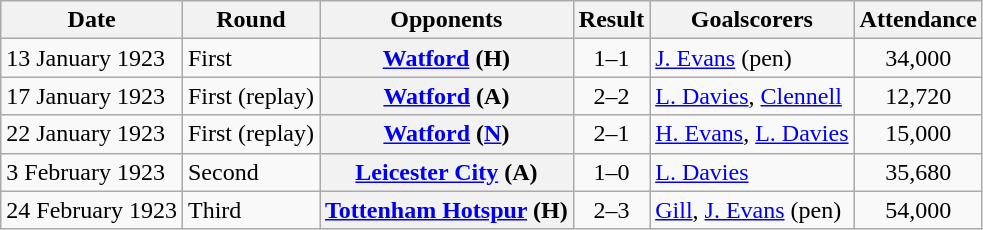<table class="wikitable plainrowheaders sortable">
<tr>
<th scope=col>Date</th>
<th scope=col>Round</th>
<th scope=col>Opponents</th>
<th scope=col>Result</th>
<th scope=col class=unsortable>Goalscorers</th>
<th scope=col>Attendance</th>
</tr>
<tr>
<td>13 January 1923</td>
<td>First</td>
<th scope=row><a href='#'>Watford</a> (H)</th>
<td align=center>1–1</td>
<td><a href='#'>J. Evans</a> (pen)</td>
<td align=center>34,000</td>
</tr>
<tr>
<td>17 January 1923</td>
<td>First (replay)</td>
<th scope=row><a href='#'>Watford</a> (A)</th>
<td align=center>2–2</td>
<td><a href='#'>L. Davies</a>, <a href='#'>Clennell</a></td>
<td align=center>12,720</td>
</tr>
<tr>
<td>22 January 1923</td>
<td>First (replay)</td>
<th scope=row><a href='#'>Watford</a> (<a href='#'>N</a>)</th>
<td align=center>2–1</td>
<td><a href='#'>H. Evans</a>, <a href='#'>L. Davies</a></td>
<td align=center>15,000</td>
</tr>
<tr>
<td>3 February 1923</td>
<td>Second</td>
<th scope=row><a href='#'>Leicester City</a> (A)</th>
<td align=center>1–0</td>
<td><a href='#'>L. Davies</a></td>
<td align=center>35,680</td>
</tr>
<tr>
<td>24 February 1923</td>
<td>Third</td>
<th scope=row><a href='#'>Tottenham Hotspur</a> (H)</th>
<td align=center>2–3</td>
<td><a href='#'>Gill</a>, <a href='#'>J. Evans</a> (pen)</td>
<td align=center>54,000</td>
</tr>
</table>
